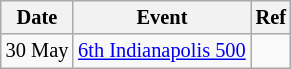<table class="wikitable" style="font-size: 85%">
<tr>
<th>Date</th>
<th>Event</th>
<th>Ref</th>
</tr>
<tr>
<td>30 May</td>
<td><a href='#'>6th Indianapolis 500</a></td>
<td></td>
</tr>
</table>
